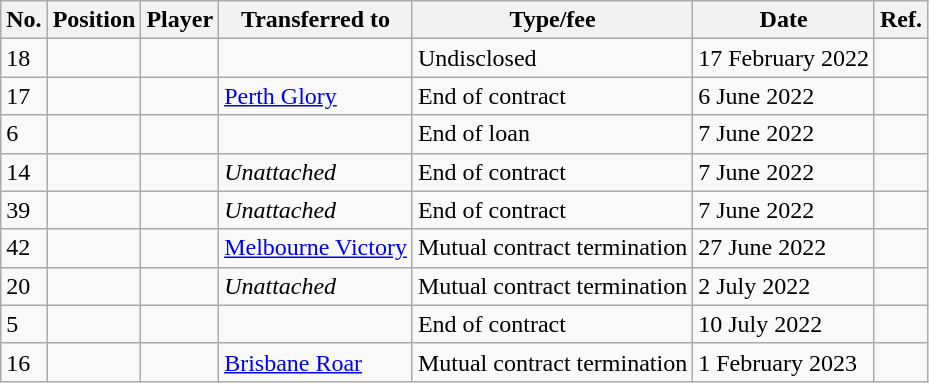<table class="wikitable plainrowheaders sortable" style="text-align:center; text-align:left">
<tr>
<th scope="col">No.</th>
<th scope="col">Position</th>
<th scope="col">Player</th>
<th scope="col">Transferred to</th>
<th scope="col">Type/fee</th>
<th scope="col">Date</th>
<th class="unsortable" scope="col">Ref.</th>
</tr>
<tr>
<td>18</td>
<td></td>
<td scope="row"></td>
<td></td>
<td>Undisclosed</td>
<td>17 February 2022</td>
<td></td>
</tr>
<tr>
<td>17</td>
<td></td>
<td scope="row"></td>
<td><a href='#'>Perth Glory</a></td>
<td>End of contract</td>
<td>6 June 2022</td>
<td></td>
</tr>
<tr>
<td>6</td>
<td></td>
<td scope="row"></td>
<td></td>
<td>End of loan</td>
<td>7 June 2022</td>
<td></td>
</tr>
<tr>
<td>14</td>
<td></td>
<td scope="row"></td>
<td><em>Unattached</em></td>
<td>End of contract</td>
<td>7 June 2022</td>
<td></td>
</tr>
<tr>
<td>39</td>
<td></td>
<td scope="row"></td>
<td><em>Unattached</em></td>
<td>End of contract</td>
<td>7 June 2022</td>
<td></td>
</tr>
<tr>
<td>42</td>
<td></td>
<td scope="row"></td>
<td><a href='#'>Melbourne Victory</a></td>
<td>Mutual contract termination</td>
<td>27 June 2022</td>
<td></td>
</tr>
<tr>
<td>20</td>
<td></td>
<td scope="row"></td>
<td><em>Unattached</em></td>
<td>Mutual contract termination</td>
<td>2 July 2022</td>
<td></td>
</tr>
<tr>
<td>5</td>
<td></td>
<td scope="row"></td>
<td></td>
<td>End of contract</td>
<td>10 July 2022</td>
<td></td>
</tr>
<tr>
<td>16</td>
<td></td>
<td scope="row"></td>
<td><a href='#'>Brisbane Roar</a></td>
<td>Mutual contract termination</td>
<td>1 February 2023</td>
<td></td>
</tr>
</table>
